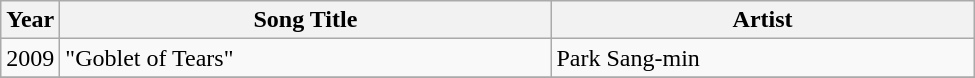<table class="wikitable" style="width:650px">
<tr>
<th width=10>Year</th>
<th>Song Title</th>
<th>Artist</th>
</tr>
<tr>
<td>2009</td>
<td>"Goblet of Tears" </td>
<td>Park Sang-min</td>
</tr>
<tr>
</tr>
</table>
